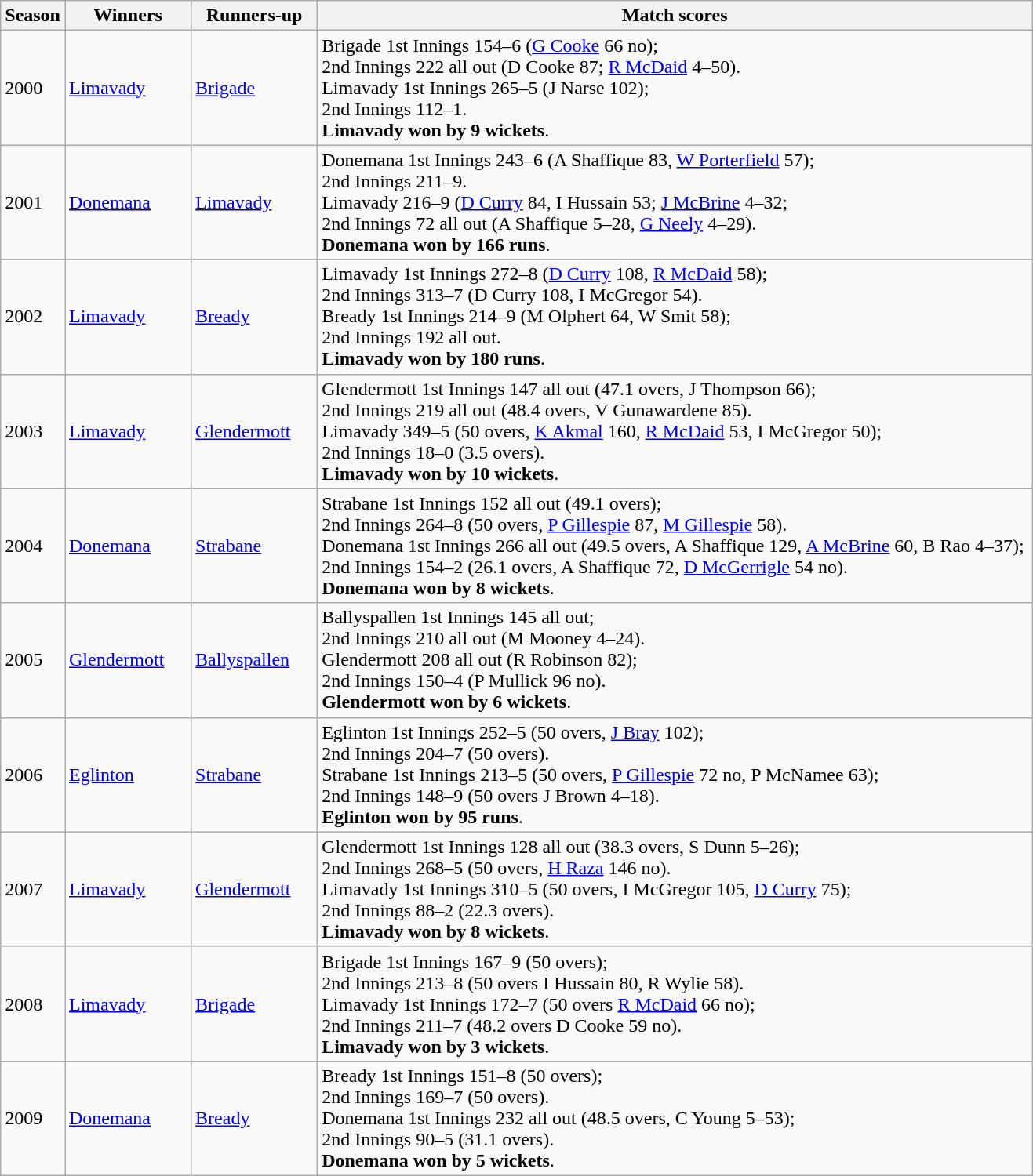<table class="wikitable">
<tr>
<th>Season</th>
<th width="100">Winners</th>
<th width="100">Runners-up</th>
<th width="600">Match scores</th>
</tr>
<tr>
<td>2000</td>
<td><a href='#'>Limavady</a></td>
<td><a href='#'>Brigade</a></td>
<td>Brigade 1st Innings 154–6 (<a href='#'>G Cooke</a> 66 no);<br>2nd Innings 222 all out (D Cooke 87; <a href='#'>R McDaid</a> 4–50).<br>Limavady 1st Innings 265–5 (J Narse 102);<br>2nd Innings 112–1.<br><strong>Limavady won by 9 wickets</strong>.</td>
</tr>
<tr>
<td>2001</td>
<td><a href='#'>Donemana</a></td>
<td><a href='#'>Limavady</a></td>
<td>Donemana 1st Innings 243–6 (A Shaffique 83, <a href='#'>W Porterfield</a> 57);<br>2nd Innings 211–9.<br>Limavady 216–9 (<a href='#'>D Curry</a> 84, I Hussain 53; <a href='#'>J McBrine</a> 4–32;<br>2nd Innings 72 all out (A Shaffique 5–28, <a href='#'>G Neely</a> 4–29).<br><strong>Donemana won by 166 runs</strong>.</td>
</tr>
<tr>
<td>2002</td>
<td><a href='#'>Limavady</a></td>
<td><a href='#'>Bready</a></td>
<td>Limavady 1st Innings 272–8 (<a href='#'>D Curry</a> 108, <a href='#'>R McDaid</a> 58);<br>2nd Innings 313–7 (D Curry 108, I McGregor 54).<br>Bready 1st Innings 214–9 (M Olphert 64, W Smit 58);<br>2nd Innings 192 all out.<br><strong>Limavady won by 180 runs</strong>.</td>
</tr>
<tr>
<td>2003</td>
<td><a href='#'>Limavady</a></td>
<td><a href='#'>Glendermott</a></td>
<td>Glendermott 1st Innings 147 all out (47.1 overs, J Thompson 66);<br>2nd Innings 219 all out (48.4 overs, V Gunawardene 85).<br>Limavady 349–5 (50 overs, <a href='#'>K Akmal</a> 160, <a href='#'>R McDaid</a> 53, I McGregor 50);<br>2nd Innings 18–0 (3.5 overs).<br><strong>Limavady won by 10 wickets</strong>.</td>
</tr>
<tr>
<td>2004</td>
<td><a href='#'>Donemana</a></td>
<td><a href='#'>Strabane</a></td>
<td>Strabane 1st Innings 152 all out (49.1 overs);<br>2nd Innings 264–8 (50 overs, <a href='#'>P Gillespie</a> 87, <a href='#'>M Gillespie</a> 58).<br>Donemana 1st Innings 266 all out (49.5 overs, A Shaffique 129, <a href='#'>A McBrine</a> 60, B Rao 4–37);<br>2nd Innings 154–2 (26.1 overs, A Shaffique 72, <a href='#'>D McGerrigle</a> 54 no).<br><strong>Donemana won by 8 wickets</strong>.</td>
</tr>
<tr>
<td>2005</td>
<td><a href='#'>Glendermott</a></td>
<td><a href='#'>Ballyspallen</a></td>
<td>Ballyspallen 1st Innings 145 all out;<br>2nd Innings 210 all out (M Mooney 4–24).<br>Glendermott 208 all out (R Robinson 82);<br>2nd Innings 150–4 (P Mullick 96 no).<br><strong>Glendermott won by 6 wickets</strong>.</td>
</tr>
<tr>
<td>2006</td>
<td><a href='#'>Eglinton</a></td>
<td><a href='#'>Strabane</a></td>
<td>Eglinton 1st Innings 252–5 (50 overs, <a href='#'>J Bray</a> 102);<br>2nd Innings 204–7 (50 overs).<br>Strabane 1st Innings 213–5 (50 overs, <a href='#'>P Gillespie</a> 72 no, P McNamee 63);<br>2nd Innings 148–9 (50 overs J Brown 4–18).<br><strong>Eglinton won by 95 runs</strong>.</td>
</tr>
<tr>
<td>2007</td>
<td><a href='#'>Limavady</a></td>
<td><a href='#'>Glendermott</a></td>
<td>Glendermott 1st Innings 128 all out (38.3 overs, S Dunn 5–26);<br>2nd Innings 268–5 (50 overs, <a href='#'>H Raza</a> 146 no).<br>Limavady 1st Innings 310–5 (50 overs, I McGregor 105, <a href='#'>D Curry</a> 75);<br>2nd Innings 88–2 (22.3 overs).<br><strong>Limavady won by 8 wickets</strong>.</td>
</tr>
<tr>
<td>2008</td>
<td><a href='#'>Limavady</a></td>
<td><a href='#'>Brigade</a></td>
<td>Brigade 1st Innings 167–9 (50 overs);<br>2nd Innings 213–8 (50 overs I Hussain 80, R Wylie 58).<br>Limavady 1st Innings 172–7 (50 overs <a href='#'>R McDaid</a> 66 no);<br>2nd Innings 211–7 (48.2 overs D Cooke 59 no).<br><strong>Limavady won by 3 wickets</strong>.</td>
</tr>
<tr>
<td>2009</td>
<td><a href='#'>Donemana</a></td>
<td><a href='#'>Bready</a></td>
<td>Bready 1st Innings 151–8 (50 overs);<br>2nd Innings 169–7 (50 overs).<br>Donemana 1st Innings 232 all out (48.5 overs, C Young 5–53);<br>2nd Innings 90–5 (31.1 overs).<br><strong>Donemana won by 5 wickets</strong>.</td>
</tr>
</table>
